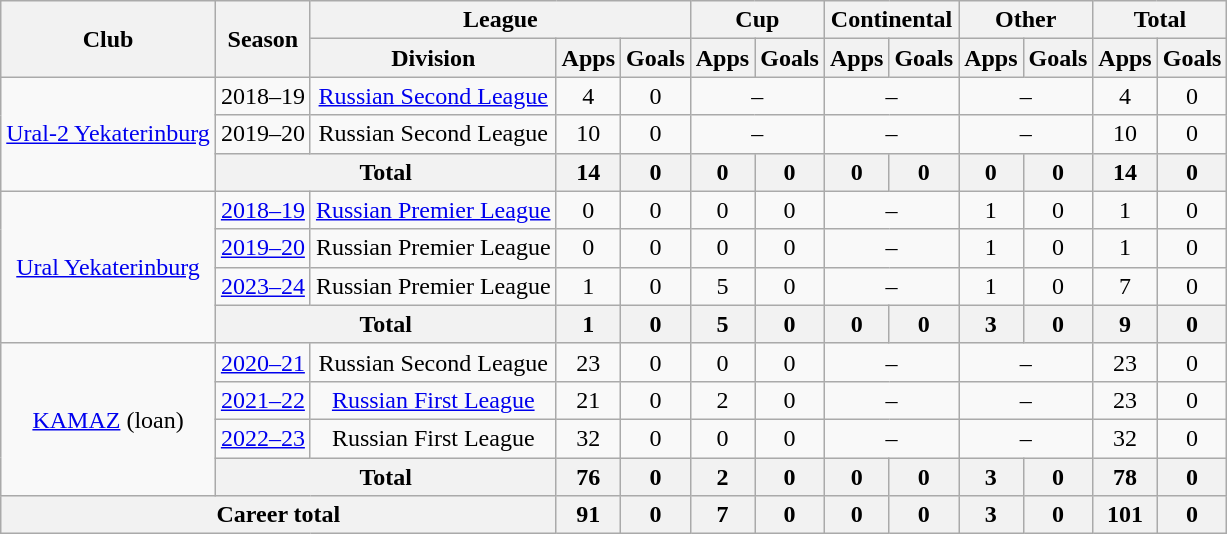<table class="wikitable" style="text-align: center;">
<tr>
<th rowspan=2>Club</th>
<th rowspan=2>Season</th>
<th colspan=3>League</th>
<th colspan=2>Cup</th>
<th colspan=2>Continental</th>
<th colspan=2>Other</th>
<th colspan=2>Total</th>
</tr>
<tr>
<th>Division</th>
<th>Apps</th>
<th>Goals</th>
<th>Apps</th>
<th>Goals</th>
<th>Apps</th>
<th>Goals</th>
<th>Apps</th>
<th>Goals</th>
<th>Apps</th>
<th>Goals</th>
</tr>
<tr>
<td rowspan="3"><a href='#'>Ural-2 Yekaterinburg</a></td>
<td>2018–19</td>
<td><a href='#'>Russian Second League</a></td>
<td>4</td>
<td>0</td>
<td colspan=2>–</td>
<td colspan=2>–</td>
<td colspan=2>–</td>
<td>4</td>
<td>0</td>
</tr>
<tr>
<td>2019–20</td>
<td>Russian Second League</td>
<td>10</td>
<td>0</td>
<td colspan=2>–</td>
<td colspan=2>–</td>
<td colspan=2>–</td>
<td>10</td>
<td>0</td>
</tr>
<tr>
<th colspan=2>Total</th>
<th>14</th>
<th>0</th>
<th>0</th>
<th>0</th>
<th>0</th>
<th>0</th>
<th>0</th>
<th>0</th>
<th>14</th>
<th>0</th>
</tr>
<tr>
<td rowspan="4"><a href='#'>Ural Yekaterinburg</a></td>
<td><a href='#'>2018–19</a></td>
<td><a href='#'>Russian Premier League</a></td>
<td>0</td>
<td>0</td>
<td>0</td>
<td>0</td>
<td colspan=2>–</td>
<td>1</td>
<td>0</td>
<td>1</td>
<td>0</td>
</tr>
<tr>
<td><a href='#'>2019–20</a></td>
<td>Russian Premier League</td>
<td>0</td>
<td>0</td>
<td>0</td>
<td>0</td>
<td colspan=2>–</td>
<td>1</td>
<td>0</td>
<td>1</td>
<td>0</td>
</tr>
<tr>
<td><a href='#'>2023–24</a></td>
<td>Russian Premier League</td>
<td>1</td>
<td>0</td>
<td>5</td>
<td>0</td>
<td colspan=2>–</td>
<td>1</td>
<td>0</td>
<td>7</td>
<td>0</td>
</tr>
<tr>
<th colspan=2>Total</th>
<th>1</th>
<th>0</th>
<th>5</th>
<th>0</th>
<th>0</th>
<th>0</th>
<th>3</th>
<th>0</th>
<th>9</th>
<th>0</th>
</tr>
<tr>
<td rowspan="4"><a href='#'>KAMAZ</a> (loan)</td>
<td><a href='#'>2020–21</a></td>
<td>Russian Second League</td>
<td>23</td>
<td>0</td>
<td>0</td>
<td>0</td>
<td colspan=2>–</td>
<td colspan=2>–</td>
<td>23</td>
<td>0</td>
</tr>
<tr>
<td><a href='#'>2021–22</a></td>
<td><a href='#'>Russian First League</a></td>
<td>21</td>
<td>0</td>
<td>2</td>
<td>0</td>
<td colspan=2>–</td>
<td colspan=2>–</td>
<td>23</td>
<td>0</td>
</tr>
<tr>
<td><a href='#'>2022–23</a></td>
<td>Russian First League</td>
<td>32</td>
<td>0</td>
<td>0</td>
<td>0</td>
<td colspan=2>–</td>
<td colspan=2>–</td>
<td>32</td>
<td>0</td>
</tr>
<tr>
<th colspan=2>Total</th>
<th>76</th>
<th>0</th>
<th>2</th>
<th>0</th>
<th>0</th>
<th>0</th>
<th>3</th>
<th>0</th>
<th>78</th>
<th>0</th>
</tr>
<tr>
<th colspan=3>Career total</th>
<th>91</th>
<th>0</th>
<th>7</th>
<th>0</th>
<th>0</th>
<th>0</th>
<th>3</th>
<th>0</th>
<th>101</th>
<th>0</th>
</tr>
</table>
